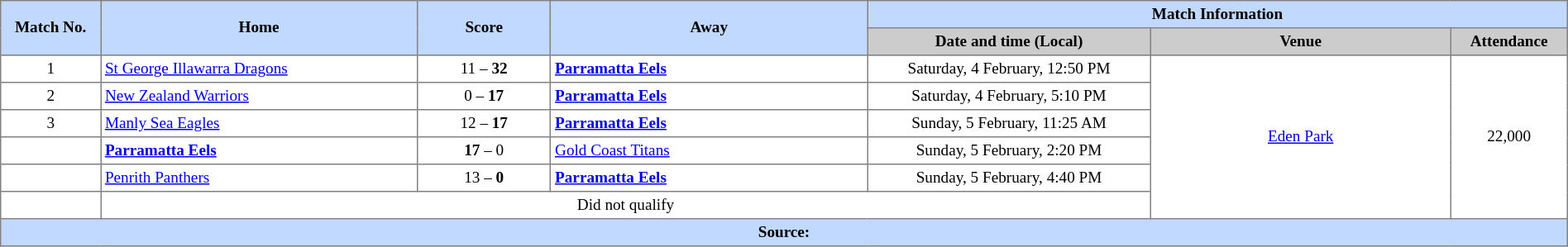<table border="1" cellpadding="3" cellspacing="0" style="border-collapse:collapse; font-size:80%; text-align:center; width:100%;">
<tr style="background:#c1d8ff;">
<th rowspan="2" style="width:6%;">Match No.</th>
<th rowspan="2" style="width:19%;">Home</th>
<th rowspan="2" style="width:8%;">Score</th>
<th rowspan="2" style="width:19%;">Away</th>
<th colspan=6>Match Information</th>
</tr>
<tr style="background:#ccc;">
<th width=17%>Date and time (Local)</th>
<th width=18%>Venue</th>
<th width=7%>Attendance</th>
</tr>
<tr style="text-align:center;">
<td align=center>1</td>
<td style="text-align:left;"> <a href='#'>St George Illawarra Dragons</a></td>
<td>11 – <strong>32</strong></td>
<td style="text-align:left;"><strong> <a href='#'>Parramatta Eels</a></strong></td>
<td>Saturday, 4 February, 12:50 PM</td>
<td rowspan=6><a href='#'>Eden Park</a></td>
<td rowspan=6>22,000</td>
</tr>
<tr style="text-align:center;">
<td align=center>2</td>
<td style="text-align:left;"> <a href='#'>New Zealand Warriors</a></td>
<td>0 – <strong>17</strong></td>
<td style="text-align:left;"><strong> <a href='#'>Parramatta Eels</a></strong></td>
<td>Saturday, 4 February, 5:10 PM</td>
</tr>
<tr style="text-align:center;">
<td align=center>3</td>
<td style="text-align:left;"> <a href='#'>Manly Sea Eagles</a></td>
<td>12 – <strong>17</strong></td>
<td style="text-align:left;"><strong> <a href='#'>Parramatta Eels</a></strong></td>
<td>Sunday, 5 February, 11:25 AM</td>
</tr>
<tr style="text-align:center;">
<td align=center></td>
<td style="text-align:left;"><strong> <a href='#'>Parramatta Eels</a></strong></td>
<td><strong>17</strong> – 0</td>
<td style="text-align:left;"> <a href='#'>Gold Coast Titans</a></td>
<td>Sunday, 5 February, 2:20 PM</td>
</tr>
<tr style="text-align:center;">
<td align=center></td>
<td style="text-align:left;"> <a href='#'>Penrith Panthers</a></td>
<td>13 – <strong>0</strong></td>
<td style="text-align:left;"><strong> <a href='#'>Parramatta Eels</a></strong></td>
<td>Sunday, 5 February, 4:40 PM</td>
</tr>
<tr style="text-align:center;">
<td align=center></td>
<td colspan="4">Did not qualify</td>
</tr>
<tr style="background:#c1d8ff;">
<th colspan=12>Source:</th>
</tr>
</table>
